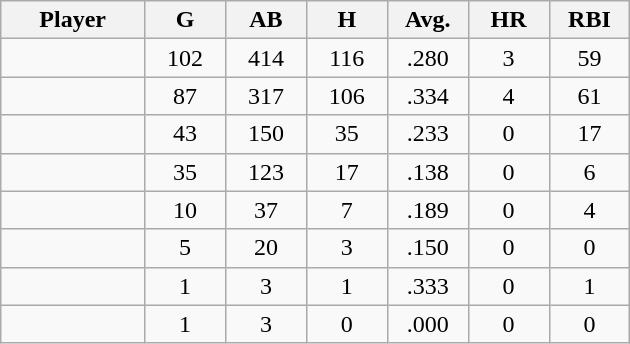<table class="wikitable sortable">
<tr>
<th bgcolor="#DDDDFF" width="16%">Player</th>
<th bgcolor="#DDDDFF" width="9%">G</th>
<th bgcolor="#DDDDFF" width="9%">AB</th>
<th bgcolor="#DDDDFF" width="9%">H</th>
<th bgcolor="#DDDDFF" width="9%">Avg.</th>
<th bgcolor="#DDDDFF" width="9%">HR</th>
<th bgcolor="#DDDDFF" width="9%">RBI</th>
</tr>
<tr align="center">
<td></td>
<td>102</td>
<td>414</td>
<td>116</td>
<td>.280</td>
<td>3</td>
<td>59</td>
</tr>
<tr align="center">
<td></td>
<td>87</td>
<td>317</td>
<td>106</td>
<td>.334</td>
<td>4</td>
<td>61</td>
</tr>
<tr align="center">
<td></td>
<td>43</td>
<td>150</td>
<td>35</td>
<td>.233</td>
<td>0</td>
<td>17</td>
</tr>
<tr align="center">
<td></td>
<td>35</td>
<td>123</td>
<td>17</td>
<td>.138</td>
<td>0</td>
<td>6</td>
</tr>
<tr align="center">
<td></td>
<td>10</td>
<td>37</td>
<td>7</td>
<td>.189</td>
<td>0</td>
<td>4</td>
</tr>
<tr align="center">
<td></td>
<td>5</td>
<td>20</td>
<td>3</td>
<td>.150</td>
<td>0</td>
<td>0</td>
</tr>
<tr align="center">
<td></td>
<td>1</td>
<td>3</td>
<td>1</td>
<td>.333</td>
<td>0</td>
<td>1</td>
</tr>
<tr align="center">
<td></td>
<td>1</td>
<td>3</td>
<td>0</td>
<td>.000</td>
<td>0</td>
<td>0</td>
</tr>
</table>
